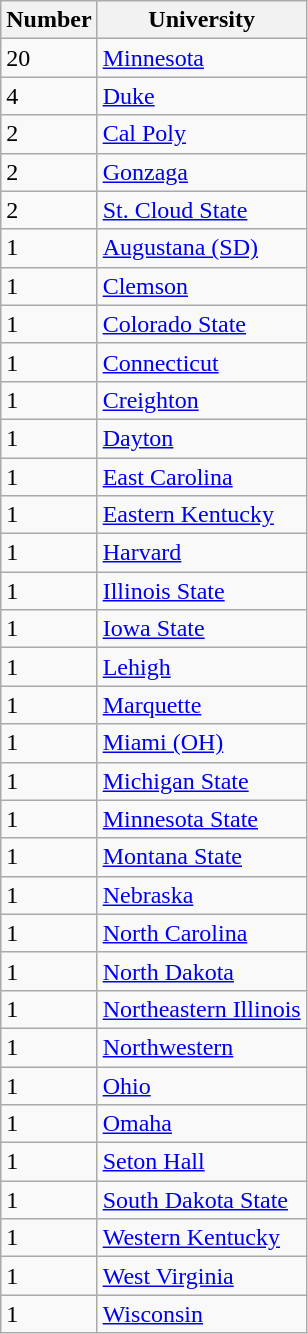<table class="wikitable">
<tr>
<th>Number</th>
<th>University</th>
</tr>
<tr>
<td>20</td>
<td><a href='#'>Minnesota</a></td>
</tr>
<tr>
<td>4</td>
<td><a href='#'>Duke</a></td>
</tr>
<tr>
<td>2</td>
<td><a href='#'>Cal Poly</a></td>
</tr>
<tr>
<td>2</td>
<td><a href='#'>Gonzaga</a></td>
</tr>
<tr>
<td>2</td>
<td><a href='#'>St. Cloud State</a></td>
</tr>
<tr>
<td>1</td>
<td><a href='#'>Augustana (SD)</a></td>
</tr>
<tr>
<td>1</td>
<td><a href='#'>Clemson</a></td>
</tr>
<tr>
<td>1</td>
<td><a href='#'>Colorado State</a></td>
</tr>
<tr>
<td>1</td>
<td><a href='#'>Connecticut</a></td>
</tr>
<tr>
<td>1</td>
<td><a href='#'>Creighton</a></td>
</tr>
<tr>
<td>1</td>
<td><a href='#'>Dayton</a></td>
</tr>
<tr>
<td>1</td>
<td><a href='#'>East Carolina</a></td>
</tr>
<tr>
<td>1</td>
<td><a href='#'>Eastern Kentucky</a></td>
</tr>
<tr>
<td>1</td>
<td><a href='#'>Harvard</a></td>
</tr>
<tr>
<td>1</td>
<td><a href='#'>Illinois State</a></td>
</tr>
<tr>
<td>1</td>
<td><a href='#'>Iowa State</a></td>
</tr>
<tr>
<td>1</td>
<td><a href='#'>Lehigh</a></td>
</tr>
<tr>
<td>1</td>
<td><a href='#'>Marquette</a></td>
</tr>
<tr>
<td>1</td>
<td><a href='#'>Miami (OH)</a></td>
</tr>
<tr>
<td>1</td>
<td><a href='#'>Michigan State</a></td>
</tr>
<tr>
<td>1</td>
<td><a href='#'>Minnesota State</a></td>
</tr>
<tr>
<td>1</td>
<td><a href='#'>Montana State</a></td>
</tr>
<tr>
<td>1</td>
<td><a href='#'>Nebraska</a></td>
</tr>
<tr>
<td>1</td>
<td><a href='#'>North Carolina</a></td>
</tr>
<tr>
<td>1</td>
<td><a href='#'>North Dakota</a></td>
</tr>
<tr>
<td>1</td>
<td><a href='#'>Northeastern Illinois</a></td>
</tr>
<tr>
<td>1</td>
<td><a href='#'>Northwestern</a></td>
</tr>
<tr>
<td>1</td>
<td><a href='#'>Ohio</a></td>
</tr>
<tr>
<td>1</td>
<td><a href='#'>Omaha</a></td>
</tr>
<tr>
<td>1</td>
<td><a href='#'>Seton Hall</a></td>
</tr>
<tr>
<td>1</td>
<td><a href='#'>South Dakota State</a></td>
</tr>
<tr>
<td>1</td>
<td><a href='#'>Western Kentucky</a></td>
</tr>
<tr>
<td>1</td>
<td><a href='#'>West Virginia</a></td>
</tr>
<tr>
<td>1</td>
<td><a href='#'>Wisconsin</a></td>
</tr>
</table>
